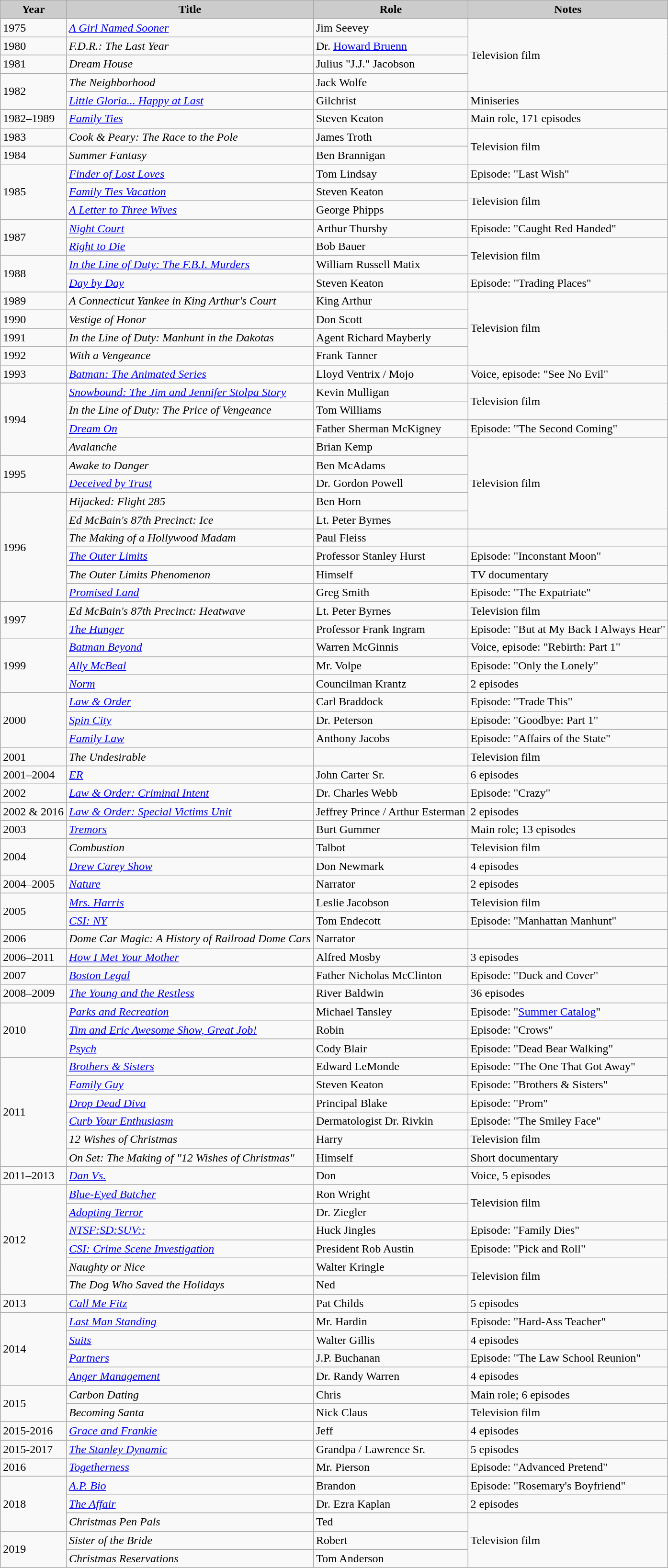<table class="wikitable">
<tr>
<th style="background: #CCCCCC;">Year</th>
<th style="background: #CCCCCC;">Title</th>
<th style="background: #CCCCCC;">Role</th>
<th style="background: #CCCCCC;">Notes</th>
</tr>
<tr>
<td>1975</td>
<td><em><a href='#'>A Girl Named Sooner</a></em></td>
<td>Jim Seevey</td>
<td rowspan=4>Television film</td>
</tr>
<tr>
<td>1980</td>
<td><em>F.D.R.: The Last Year</em></td>
<td>Dr. <a href='#'>Howard Bruenn</a></td>
</tr>
<tr>
<td>1981</td>
<td><em>Dream House</em></td>
<td>Julius "J.J." Jacobson</td>
</tr>
<tr>
<td rowspan=2>1982</td>
<td><em>The Neighborhood</em></td>
<td>Jack Wolfe</td>
</tr>
<tr>
<td><em><a href='#'>Little Gloria... Happy at Last</a></em></td>
<td>Gilchrist</td>
<td>Miniseries</td>
</tr>
<tr>
<td>1982–1989</td>
<td><em><a href='#'>Family Ties</a></em></td>
<td>Steven Keaton</td>
<td>Main role, 171 episodes</td>
</tr>
<tr>
<td>1983</td>
<td><em>Cook & Peary: The Race to the Pole</em></td>
<td>James Troth</td>
<td rowspan=2>Television film</td>
</tr>
<tr>
<td>1984</td>
<td><em>Summer Fantasy</em></td>
<td>Ben Brannigan</td>
</tr>
<tr>
<td rowspan=3>1985</td>
<td><em><a href='#'>Finder of Lost Loves</a></em></td>
<td>Tom Lindsay</td>
<td>Episode: "Last Wish"</td>
</tr>
<tr>
<td><em><a href='#'>Family Ties Vacation</a></em></td>
<td>Steven Keaton</td>
<td rowspan=2>Television film</td>
</tr>
<tr>
<td><em><a href='#'>A Letter to Three Wives</a></em></td>
<td>George Phipps</td>
</tr>
<tr>
<td rowspan=2>1987</td>
<td><em><a href='#'>Night Court</a></em></td>
<td>Arthur Thursby</td>
<td>Episode: "Caught Red Handed"</td>
</tr>
<tr>
<td><em><a href='#'>Right to Die</a></em></td>
<td>Bob Bauer</td>
<td rowspan=2>Television film</td>
</tr>
<tr>
<td rowspan=2>1988</td>
<td><em><a href='#'>In the Line of Duty: The F.B.I. Murders</a></em></td>
<td>William Russell Matix</td>
</tr>
<tr>
<td><em><a href='#'>Day by Day</a></em></td>
<td>Steven Keaton</td>
<td>Episode: "Trading Places"</td>
</tr>
<tr>
<td>1989</td>
<td><em>A Connecticut Yankee in King Arthur's Court</em></td>
<td>King Arthur</td>
<td rowspan=4>Television film</td>
</tr>
<tr>
<td>1990</td>
<td><em>Vestige of Honor</em></td>
<td>Don Scott</td>
</tr>
<tr>
<td>1991</td>
<td><em>In the Line of Duty: Manhunt in the Dakotas</em></td>
<td>Agent Richard Mayberly</td>
</tr>
<tr>
<td>1992</td>
<td><em>With a Vengeance</em></td>
<td>Frank Tanner</td>
</tr>
<tr>
<td>1993</td>
<td><em><a href='#'>Batman: The Animated Series</a></em></td>
<td>Lloyd Ventrix / Mojo</td>
<td>Voice, episode: "See No Evil"</td>
</tr>
<tr>
<td rowspan=4>1994</td>
<td><em><a href='#'>Snowbound: The Jim and Jennifer Stolpa Story</a></em></td>
<td>Kevin Mulligan</td>
<td rowspan=2>Television film</td>
</tr>
<tr>
<td><em>In the Line of Duty: The Price of Vengeance</em></td>
<td>Tom Williams</td>
</tr>
<tr>
<td><em><a href='#'>Dream On</a></em></td>
<td>Father Sherman McKigney</td>
<td>Episode: "The Second Coming"</td>
</tr>
<tr>
<td><em>Avalanche</em></td>
<td>Brian Kemp</td>
<td rowspan=5>Television film</td>
</tr>
<tr>
<td rowspan=2>1995</td>
<td><em>Awake to Danger</em></td>
<td>Ben McAdams</td>
</tr>
<tr>
<td><em><a href='#'>Deceived by Trust</a></em></td>
<td>Dr. Gordon Powell</td>
</tr>
<tr>
<td rowspan=6>1996</td>
<td><em>Hijacked: Flight 285</em></td>
<td>Ben Horn</td>
</tr>
<tr>
<td><em>Ed McBain's 87th Precinct: Ice</em></td>
<td>Lt. Peter Byrnes</td>
</tr>
<tr>
<td><em>The Making of a Hollywood Madam</em></td>
<td>Paul Fleiss</td>
</tr>
<tr>
<td><em><a href='#'>The Outer Limits</a></em></td>
<td>Professor Stanley Hurst</td>
<td>Episode: "Inconstant Moon"</td>
</tr>
<tr>
<td><em>The Outer Limits Phenomenon</em></td>
<td>Himself</td>
<td>TV documentary</td>
</tr>
<tr>
<td><em><a href='#'>Promised Land</a></em></td>
<td>Greg Smith</td>
<td>Episode: "The Expatriate"</td>
</tr>
<tr>
<td rowspan=2>1997</td>
<td><em>Ed McBain's 87th Precinct: Heatwave</em></td>
<td>Lt. Peter Byrnes</td>
<td>Television film</td>
</tr>
<tr>
<td><em><a href='#'>The Hunger</a></em></td>
<td>Professor Frank Ingram</td>
<td>Episode: "But at My Back I Always Hear"</td>
</tr>
<tr>
<td rowspan=3>1999</td>
<td><em><a href='#'>Batman Beyond</a></em></td>
<td>Warren McGinnis</td>
<td>Voice, episode: "Rebirth: Part 1"</td>
</tr>
<tr>
<td><em><a href='#'>Ally McBeal</a></em></td>
<td>Mr. Volpe</td>
<td>Episode: "Only the Lonely"</td>
</tr>
<tr>
<td><em><a href='#'>Norm</a></em></td>
<td>Councilman Krantz</td>
<td>2 episodes</td>
</tr>
<tr>
<td rowspan=3>2000</td>
<td><em><a href='#'>Law & Order</a></em></td>
<td>Carl Braddock</td>
<td>Episode: "Trade This"</td>
</tr>
<tr>
<td><em><a href='#'>Spin City</a></em></td>
<td>Dr. Peterson</td>
<td>Episode: "Goodbye: Part 1"</td>
</tr>
<tr>
<td><em><a href='#'>Family Law</a></em></td>
<td>Anthony Jacobs</td>
<td>Episode: "Affairs of the State"</td>
</tr>
<tr>
<td>2001</td>
<td><em>The Undesirable</em></td>
<td></td>
<td>Television film</td>
</tr>
<tr>
<td>2001–2004</td>
<td><em><a href='#'>ER</a></em></td>
<td>John Carter Sr.</td>
<td>6 episodes</td>
</tr>
<tr>
<td>2002</td>
<td><em><a href='#'>Law & Order: Criminal Intent</a></em></td>
<td>Dr. Charles Webb</td>
<td>Episode: "Crazy"</td>
</tr>
<tr>
<td>2002 & 2016</td>
<td><em><a href='#'>Law & Order: Special Victims Unit</a></em></td>
<td>Jeffrey Prince / Arthur Esterman</td>
<td>2 episodes</td>
</tr>
<tr>
<td>2003</td>
<td><em><a href='#'>Tremors</a></em></td>
<td>Burt Gummer</td>
<td>Main role; 13 episodes</td>
</tr>
<tr>
<td rowspan=2>2004</td>
<td><em>Combustion</em></td>
<td>Talbot</td>
<td>Television film</td>
</tr>
<tr>
<td><em><a href='#'>Drew Carey Show</a></em></td>
<td>Don Newmark</td>
<td>4 episodes</td>
</tr>
<tr>
<td>2004–2005</td>
<td><em><a href='#'>Nature</a></em></td>
<td>Narrator</td>
<td>2 episodes</td>
</tr>
<tr>
<td rowspan=2>2005</td>
<td><em><a href='#'>Mrs. Harris</a></em></td>
<td>Leslie Jacobson</td>
<td>Television film</td>
</tr>
<tr>
<td><em><a href='#'>CSI: NY</a></em></td>
<td>Tom Endecott</td>
<td>Episode: "Manhattan Manhunt"</td>
</tr>
<tr>
<td>2006</td>
<td><em>Dome Car Magic: A History of Railroad Dome Cars</em></td>
<td>Narrator</td>
<td></td>
</tr>
<tr>
<td>2006–2011</td>
<td><em><a href='#'>How I Met Your Mother</a></em></td>
<td>Alfred Mosby</td>
<td>3 episodes</td>
</tr>
<tr>
<td>2007</td>
<td><em><a href='#'>Boston Legal</a></em></td>
<td>Father Nicholas McClinton</td>
<td>Episode: "Duck and Cover"</td>
</tr>
<tr>
<td>2008–2009</td>
<td><em><a href='#'>The Young and the Restless</a></em></td>
<td>River Baldwin</td>
<td>36 episodes</td>
</tr>
<tr>
<td rowspan=3>2010</td>
<td><em><a href='#'>Parks and Recreation</a></em></td>
<td>Michael Tansley</td>
<td>Episode: "<a href='#'>Summer Catalog</a>"</td>
</tr>
<tr>
<td><em><a href='#'>Tim and Eric Awesome Show, Great Job!</a></em></td>
<td>Robin</td>
<td>Episode: "Crows"</td>
</tr>
<tr>
<td><em><a href='#'>Psych</a></em></td>
<td>Cody Blair</td>
<td>Episode: "Dead Bear Walking"</td>
</tr>
<tr>
<td rowspan=6>2011</td>
<td><em><a href='#'>Brothers & Sisters</a></em></td>
<td>Edward LeMonde</td>
<td>Episode: "The One That Got Away"</td>
</tr>
<tr>
<td><em><a href='#'>Family Guy</a></em></td>
<td>Steven Keaton</td>
<td>Episode: "Brothers & Sisters"</td>
</tr>
<tr>
<td><em><a href='#'>Drop Dead Diva</a></em></td>
<td>Principal Blake</td>
<td>Episode: "Prom"</td>
</tr>
<tr>
<td><em><a href='#'>Curb Your Enthusiasm</a></em></td>
<td>Dermatologist Dr. Rivkin</td>
<td>Episode: "The Smiley Face"</td>
</tr>
<tr>
<td><em>12 Wishes of Christmas</em></td>
<td>Harry</td>
<td>Television film</td>
</tr>
<tr>
<td><em>On Set: The Making of "12 Wishes of Christmas"</em></td>
<td>Himself</td>
<td>Short documentary</td>
</tr>
<tr>
<td>2011–2013</td>
<td><em><a href='#'>Dan Vs.</a></em></td>
<td>Don</td>
<td>Voice, 5 episodes</td>
</tr>
<tr>
<td rowspan=6>2012</td>
<td><em><a href='#'>Blue-Eyed Butcher</a></em></td>
<td>Ron Wright</td>
<td rowspan=2>Television film</td>
</tr>
<tr>
<td><em><a href='#'>Adopting Terror</a></em></td>
<td>Dr. Ziegler</td>
</tr>
<tr>
<td><em><a href='#'>NTSF:SD:SUV::</a></em></td>
<td>Huck Jingles</td>
<td>Episode: "Family Dies"</td>
</tr>
<tr>
<td><em><a href='#'>CSI: Crime Scene Investigation</a></em></td>
<td>President Rob Austin</td>
<td>Episode: "Pick and Roll"</td>
</tr>
<tr>
<td><em>Naughty or Nice</em></td>
<td>Walter Kringle</td>
<td rowspan=2>Television film</td>
</tr>
<tr>
<td><em>The Dog Who Saved the Holidays</em></td>
<td>Ned</td>
</tr>
<tr>
<td>2013</td>
<td><em><a href='#'>Call Me Fitz</a></em></td>
<td>Pat Childs</td>
<td>5 episodes</td>
</tr>
<tr>
<td rowspan=4>2014</td>
<td><em><a href='#'>Last Man Standing</a></em></td>
<td>Mr. Hardin</td>
<td>Episode: "Hard-Ass Teacher"</td>
</tr>
<tr>
<td><em><a href='#'>Suits</a></em></td>
<td>Walter Gillis</td>
<td>4 episodes</td>
</tr>
<tr>
<td><em><a href='#'>Partners</a></em></td>
<td>J.P. Buchanan</td>
<td>Episode: "The Law School Reunion"</td>
</tr>
<tr>
<td><em><a href='#'>Anger Management</a></em></td>
<td>Dr. Randy Warren</td>
<td>4 episodes</td>
</tr>
<tr>
<td rowspan=2>2015</td>
<td><em>Carbon Dating</em></td>
<td>Chris</td>
<td>Main role; 6 episodes</td>
</tr>
<tr>
<td><em>Becoming Santa</em></td>
<td>Nick Claus</td>
<td>Television film</td>
</tr>
<tr>
<td>2015-2016</td>
<td><em><a href='#'>Grace and Frankie</a></em></td>
<td>Jeff</td>
<td>4 episodes</td>
</tr>
<tr>
<td>2015-2017</td>
<td><em><a href='#'>The Stanley Dynamic</a></em></td>
<td>Grandpa / Lawrence Sr.</td>
<td>5 episodes</td>
</tr>
<tr>
<td>2016</td>
<td><em><a href='#'>Togetherness</a></em></td>
<td>Mr. Pierson</td>
<td>Episode: "Advanced Pretend"</td>
</tr>
<tr>
<td rowspan=3>2018</td>
<td><em><a href='#'>A.P. Bio</a></em></td>
<td>Brandon</td>
<td>Episode: "Rosemary's Boyfriend"</td>
</tr>
<tr>
<td><em><a href='#'>The Affair</a></em></td>
<td>Dr. Ezra Kaplan</td>
<td>2 episodes</td>
</tr>
<tr>
<td><em>Christmas Pen Pals</em></td>
<td>Ted</td>
<td rowspan=3>Television film</td>
</tr>
<tr>
<td rowspan=2>2019</td>
<td><em>Sister of the Bride</em></td>
<td>Robert</td>
</tr>
<tr>
<td><em>Christmas Reservations</em></td>
<td>Tom Anderson</td>
</tr>
</table>
